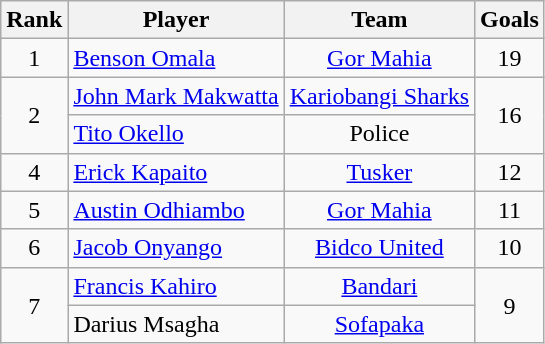<table class="wikitable" style="text-align:center;">
<tr>
<th>Rank</th>
<th>Player</th>
<th>Team</th>
<th>Goals</th>
</tr>
<tr>
<td>1</td>
<td align=left> <a href='#'>Benson Omala</a></td>
<td><a href='#'>Gor Mahia</a></td>
<td>19</td>
</tr>
<tr>
<td rowspan=2>2</td>
<td align=left> <a href='#'>John Mark Makwatta</a></td>
<td><a href='#'>Kariobangi Sharks</a></td>
<td rowspan=2>16</td>
</tr>
<tr>
<td align=left> <a href='#'>Tito Okello</a></td>
<td>Police</td>
</tr>
<tr>
<td>4</td>
<td align=left> <a href='#'>Erick Kapaito</a></td>
<td><a href='#'>Tusker</a></td>
<td>12</td>
</tr>
<tr>
<td>5</td>
<td align=left> <a href='#'>Austin Odhiambo</a></td>
<td><a href='#'>Gor Mahia</a></td>
<td>11</td>
</tr>
<tr>
<td>6</td>
<td align=left> <a href='#'>Jacob Onyango</a></td>
<td><a href='#'>Bidco United</a></td>
<td>10</td>
</tr>
<tr>
<td rowspan=2>7</td>
<td align=left> <a href='#'>Francis Kahiro</a></td>
<td><a href='#'>Bandari</a></td>
<td rowspan=2>9</td>
</tr>
<tr>
<td align=left> Darius Msagha</td>
<td><a href='#'>Sofapaka</a></td>
</tr>
</table>
